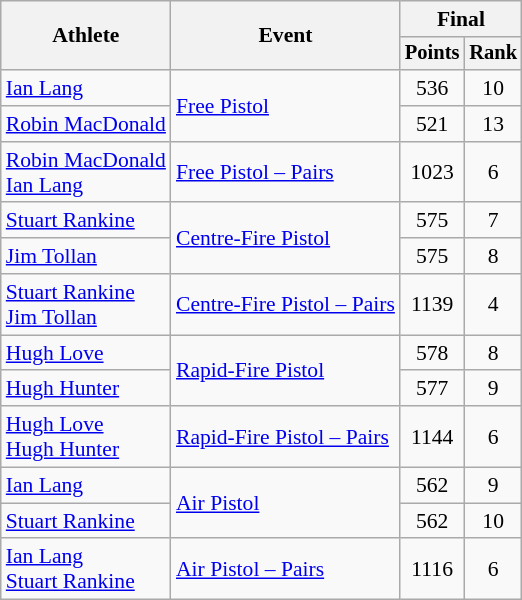<table class=wikitable style=font-size:90%>
<tr>
<th rowspan=2>Athlete</th>
<th rowspan=2>Event</th>
<th colspan=2>Final</th>
</tr>
<tr style=font-size:95%>
<th>Points</th>
<th>Rank</th>
</tr>
<tr align=center>
<td align=left><a href='#'>Ian Lang</a></td>
<td align=left rowspan=2><a href='#'>Free Pistol</a></td>
<td>536</td>
<td>10</td>
</tr>
<tr align=center>
<td align=left><a href='#'>Robin MacDonald</a></td>
<td>521</td>
<td>13</td>
</tr>
<tr align=center>
<td align=left><a href='#'>Robin MacDonald</a><br><a href='#'>Ian Lang</a></td>
<td align=left><a href='#'>Free Pistol – Pairs</a></td>
<td>1023</td>
<td>6</td>
</tr>
<tr align=center>
<td align=left><a href='#'>Stuart Rankine</a></td>
<td align=left rowspan=2><a href='#'>Centre-Fire Pistol</a></td>
<td>575</td>
<td>7</td>
</tr>
<tr align=center>
<td align=left><a href='#'>Jim Tollan</a></td>
<td>575</td>
<td>8</td>
</tr>
<tr align=center>
<td align=left><a href='#'>Stuart Rankine</a><br><a href='#'>Jim Tollan</a></td>
<td align=left><a href='#'>Centre-Fire Pistol – Pairs</a></td>
<td>1139</td>
<td>4</td>
</tr>
<tr align=center>
<td align=left><a href='#'>Hugh Love</a></td>
<td align=left rowspan=2><a href='#'>Rapid-Fire Pistol</a></td>
<td>578</td>
<td>8</td>
</tr>
<tr align=center>
<td align=left><a href='#'>Hugh Hunter</a></td>
<td>577</td>
<td>9</td>
</tr>
<tr align=center>
<td align=left><a href='#'>Hugh Love</a><br><a href='#'>Hugh Hunter</a></td>
<td align=left><a href='#'>Rapid-Fire Pistol – Pairs</a></td>
<td>1144</td>
<td>6</td>
</tr>
<tr align=center>
<td align=left><a href='#'>Ian Lang</a></td>
<td align=left rowspan=2><a href='#'>Air Pistol</a></td>
<td>562</td>
<td>9</td>
</tr>
<tr align=center>
<td align=left><a href='#'>Stuart Rankine</a></td>
<td>562</td>
<td>10</td>
</tr>
<tr align=center>
<td align=left><a href='#'>Ian Lang</a><br><a href='#'>Stuart Rankine</a></td>
<td align=left><a href='#'>Air Pistol – Pairs</a></td>
<td>1116</td>
<td>6</td>
</tr>
</table>
